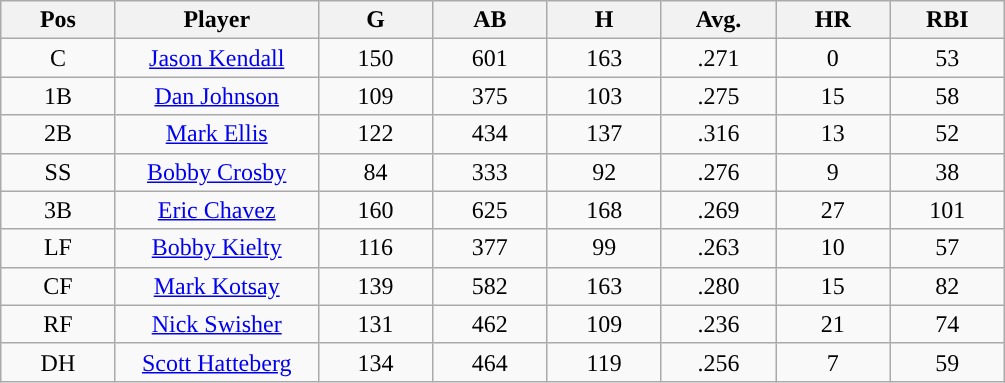<table class="wikitable sortable">
<tr>
<th bgcolor="#DDDDFF" width="9%">Pos</th>
<th bgcolor="#DDDDFF" width="16%">Player</th>
<th bgcolor="#DDDDFF" width="9%">G</th>
<th bgcolor="#DDDDFF" width="9%">AB</th>
<th bgcolor="#DDDDFF" width="9%">H</th>
<th bgcolor="#DDDDFF" width="9%">Avg.</th>
<th bgcolor="#DDDDFF" width="9%">HR</th>
<th bgcolor="#DDDDFF" width="9%">RBI</th>
</tr>
<tr align=center>
<td>C</td>
<td><a href='#'>Jason Kendall</a></td>
<td>150</td>
<td>601</td>
<td>163</td>
<td>.271</td>
<td>0</td>
<td>53</td>
</tr>
<tr align=center>
<td>1B</td>
<td><a href='#'>Dan Johnson</a></td>
<td>109</td>
<td>375</td>
<td>103</td>
<td>.275</td>
<td>15</td>
<td>58</td>
</tr>
<tr align=center>
<td>2B</td>
<td><a href='#'>Mark Ellis</a></td>
<td>122</td>
<td>434</td>
<td>137</td>
<td>.316</td>
<td>13</td>
<td>52</td>
</tr>
<tr align=center>
<td>SS</td>
<td><a href='#'>Bobby Crosby</a></td>
<td>84</td>
<td>333</td>
<td>92</td>
<td>.276</td>
<td>9</td>
<td>38</td>
</tr>
<tr align=center>
<td>3B</td>
<td><a href='#'>Eric Chavez</a></td>
<td>160</td>
<td>625</td>
<td>168</td>
<td>.269</td>
<td>27</td>
<td>101</td>
</tr>
<tr align=center>
<td>LF</td>
<td><a href='#'>Bobby Kielty</a></td>
<td>116</td>
<td>377</td>
<td>99</td>
<td>.263</td>
<td>10</td>
<td>57</td>
</tr>
<tr align=center>
<td>CF</td>
<td><a href='#'>Mark Kotsay</a></td>
<td>139</td>
<td>582</td>
<td>163</td>
<td>.280</td>
<td>15</td>
<td>82</td>
</tr>
<tr align=center>
<td>RF</td>
<td><a href='#'>Nick Swisher</a></td>
<td>131</td>
<td>462</td>
<td>109</td>
<td>.236</td>
<td>21</td>
<td>74</td>
</tr>
<tr align=center>
<td>DH</td>
<td><a href='#'>Scott Hatteberg</a></td>
<td>134</td>
<td>464</td>
<td>119</td>
<td>.256</td>
<td>7</td>
<td>59</td>
</tr>
</table>
